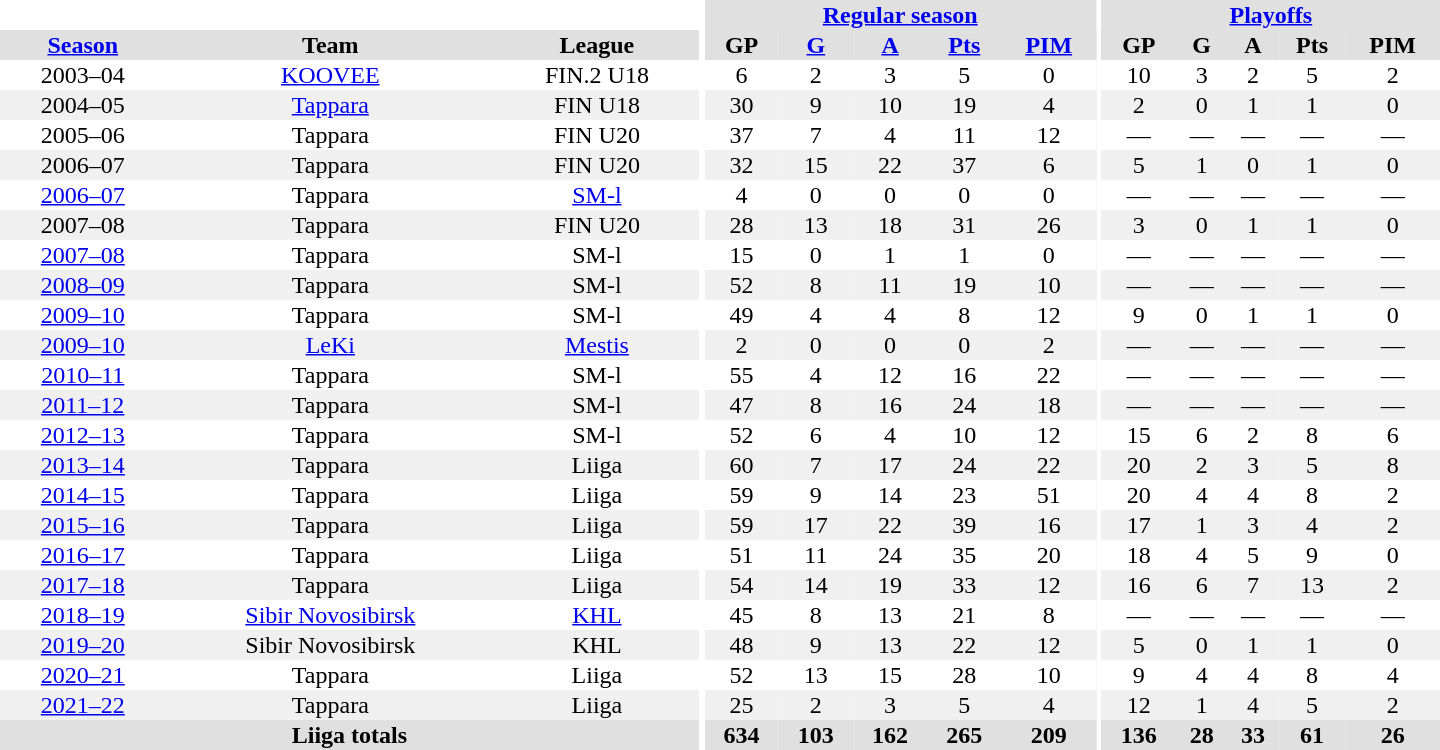<table border="0" cellpadding="1" cellspacing="0" style="text-align:center; width:60em">
<tr bgcolor="#e0e0e0">
<th colspan="3"  bgcolor="#ffffff"></th>
<th rowspan="100" bgcolor="#ffffff"></th>
<th colspan="5"><a href='#'>Regular season</a></th>
<th rowspan="100" bgcolor="#ffffff"></th>
<th colspan="5"><a href='#'>Playoffs</a></th>
</tr>
<tr bgcolor="#e0e0e0">
<th><a href='#'>Season</a></th>
<th>Team</th>
<th>League</th>
<th>GP</th>
<th><a href='#'>G</a></th>
<th><a href='#'>A</a></th>
<th><a href='#'>Pts</a></th>
<th><a href='#'>PIM</a></th>
<th>GP</th>
<th>G</th>
<th>A</th>
<th>Pts</th>
<th>PIM</th>
</tr>
<tr>
<td>2003–04</td>
<td><a href='#'>KOOVEE</a></td>
<td>FIN.2 U18</td>
<td>6</td>
<td>2</td>
<td>3</td>
<td>5</td>
<td>0</td>
<td>10</td>
<td>3</td>
<td>2</td>
<td>5</td>
<td>2</td>
</tr>
<tr bgcolor="#f0f0f0">
<td>2004–05</td>
<td><a href='#'>Tappara</a></td>
<td>FIN U18</td>
<td>30</td>
<td>9</td>
<td>10</td>
<td>19</td>
<td>4</td>
<td>2</td>
<td>0</td>
<td>1</td>
<td>1</td>
<td>0</td>
</tr>
<tr>
<td>2005–06</td>
<td>Tappara</td>
<td>FIN U20</td>
<td>37</td>
<td>7</td>
<td>4</td>
<td>11</td>
<td>12</td>
<td>—</td>
<td>—</td>
<td>—</td>
<td>—</td>
<td>—</td>
</tr>
<tr bgcolor="#f0f0f0">
<td>2006–07</td>
<td>Tappara</td>
<td>FIN U20</td>
<td>32</td>
<td>15</td>
<td>22</td>
<td>37</td>
<td>6</td>
<td>5</td>
<td>1</td>
<td>0</td>
<td>1</td>
<td>0</td>
</tr>
<tr>
<td><a href='#'>2006–07</a></td>
<td>Tappara</td>
<td><a href='#'>SM-l</a></td>
<td>4</td>
<td>0</td>
<td>0</td>
<td>0</td>
<td>0</td>
<td>—</td>
<td>—</td>
<td>—</td>
<td>—</td>
<td>—</td>
</tr>
<tr bgcolor="#f0f0f0">
<td>2007–08</td>
<td>Tappara</td>
<td>FIN U20</td>
<td>28</td>
<td>13</td>
<td>18</td>
<td>31</td>
<td>26</td>
<td>3</td>
<td>0</td>
<td>1</td>
<td>1</td>
<td>0</td>
</tr>
<tr>
<td><a href='#'>2007–08</a></td>
<td>Tappara</td>
<td>SM-l</td>
<td>15</td>
<td>0</td>
<td>1</td>
<td>1</td>
<td>0</td>
<td>—</td>
<td>—</td>
<td>—</td>
<td>—</td>
<td>—</td>
</tr>
<tr bgcolor="#f0f0f0">
<td><a href='#'>2008–09</a></td>
<td>Tappara</td>
<td>SM-l</td>
<td>52</td>
<td>8</td>
<td>11</td>
<td>19</td>
<td>10</td>
<td>—</td>
<td>—</td>
<td>—</td>
<td>—</td>
<td>—</td>
</tr>
<tr>
<td><a href='#'>2009–10</a></td>
<td>Tappara</td>
<td>SM-l</td>
<td>49</td>
<td>4</td>
<td>4</td>
<td>8</td>
<td>12</td>
<td>9</td>
<td>0</td>
<td>1</td>
<td>1</td>
<td>0</td>
</tr>
<tr bgcolor="#f0f0f0">
<td><a href='#'>2009–10</a></td>
<td><a href='#'>LeKi</a></td>
<td><a href='#'>Mestis</a></td>
<td>2</td>
<td>0</td>
<td>0</td>
<td>0</td>
<td>2</td>
<td>—</td>
<td>—</td>
<td>—</td>
<td>—</td>
<td>—</td>
</tr>
<tr>
<td><a href='#'>2010–11</a></td>
<td>Tappara</td>
<td>SM-l</td>
<td>55</td>
<td>4</td>
<td>12</td>
<td>16</td>
<td>22</td>
<td>—</td>
<td>—</td>
<td>—</td>
<td>—</td>
<td>—</td>
</tr>
<tr bgcolor="#f0f0f0">
<td><a href='#'>2011–12</a></td>
<td>Tappara</td>
<td>SM-l</td>
<td>47</td>
<td>8</td>
<td>16</td>
<td>24</td>
<td>18</td>
<td>—</td>
<td>—</td>
<td>—</td>
<td>—</td>
<td>—</td>
</tr>
<tr>
<td><a href='#'>2012–13</a></td>
<td>Tappara</td>
<td>SM-l</td>
<td>52</td>
<td>6</td>
<td>4</td>
<td>10</td>
<td>12</td>
<td>15</td>
<td>6</td>
<td>2</td>
<td>8</td>
<td>6</td>
</tr>
<tr bgcolor="#f0f0f0">
<td><a href='#'>2013–14</a></td>
<td>Tappara</td>
<td>Liiga</td>
<td>60</td>
<td>7</td>
<td>17</td>
<td>24</td>
<td>22</td>
<td>20</td>
<td>2</td>
<td>3</td>
<td>5</td>
<td>8</td>
</tr>
<tr>
<td><a href='#'>2014–15</a></td>
<td>Tappara</td>
<td>Liiga</td>
<td>59</td>
<td>9</td>
<td>14</td>
<td>23</td>
<td>51</td>
<td>20</td>
<td>4</td>
<td>4</td>
<td>8</td>
<td>2</td>
</tr>
<tr bgcolor="#f0f0f0">
<td><a href='#'>2015–16</a></td>
<td>Tappara</td>
<td>Liiga</td>
<td>59</td>
<td>17</td>
<td>22</td>
<td>39</td>
<td>16</td>
<td>17</td>
<td>1</td>
<td>3</td>
<td>4</td>
<td>2</td>
</tr>
<tr>
<td><a href='#'>2016–17</a></td>
<td>Tappara</td>
<td>Liiga</td>
<td>51</td>
<td>11</td>
<td>24</td>
<td>35</td>
<td>20</td>
<td>18</td>
<td>4</td>
<td>5</td>
<td>9</td>
<td>0</td>
</tr>
<tr bgcolor="#f0f0f0">
<td><a href='#'>2017–18</a></td>
<td>Tappara</td>
<td>Liiga</td>
<td>54</td>
<td>14</td>
<td>19</td>
<td>33</td>
<td>12</td>
<td>16</td>
<td>6</td>
<td>7</td>
<td>13</td>
<td>2</td>
</tr>
<tr>
<td><a href='#'>2018–19</a></td>
<td><a href='#'>Sibir Novosibirsk</a></td>
<td><a href='#'>KHL</a></td>
<td>45</td>
<td>8</td>
<td>13</td>
<td>21</td>
<td>8</td>
<td>—</td>
<td>—</td>
<td>—</td>
<td>—</td>
<td>—</td>
</tr>
<tr bgcolor="#f0f0f0">
<td><a href='#'>2019–20</a></td>
<td>Sibir Novosibirsk</td>
<td>KHL</td>
<td>48</td>
<td>9</td>
<td>13</td>
<td>22</td>
<td>12</td>
<td>5</td>
<td>0</td>
<td>1</td>
<td>1</td>
<td>0</td>
</tr>
<tr>
<td><a href='#'>2020–21</a></td>
<td>Tappara</td>
<td>Liiga</td>
<td>52</td>
<td>13</td>
<td>15</td>
<td>28</td>
<td>10</td>
<td>9</td>
<td>4</td>
<td>4</td>
<td>8</td>
<td>4</td>
</tr>
<tr bgcolor="#f0f0f0">
<td><a href='#'>2021–22</a></td>
<td>Tappara</td>
<td>Liiga</td>
<td>25</td>
<td>2</td>
<td>3</td>
<td>5</td>
<td>4</td>
<td>12</td>
<td>1</td>
<td>4</td>
<td>5</td>
<td>2</td>
</tr>
<tr bgcolor="#e0e0e0">
<th colspan="3">Liiga totals</th>
<th>634</th>
<th>103</th>
<th>162</th>
<th>265</th>
<th>209</th>
<th>136</th>
<th>28</th>
<th>33</th>
<th>61</th>
<th>26</th>
</tr>
</table>
